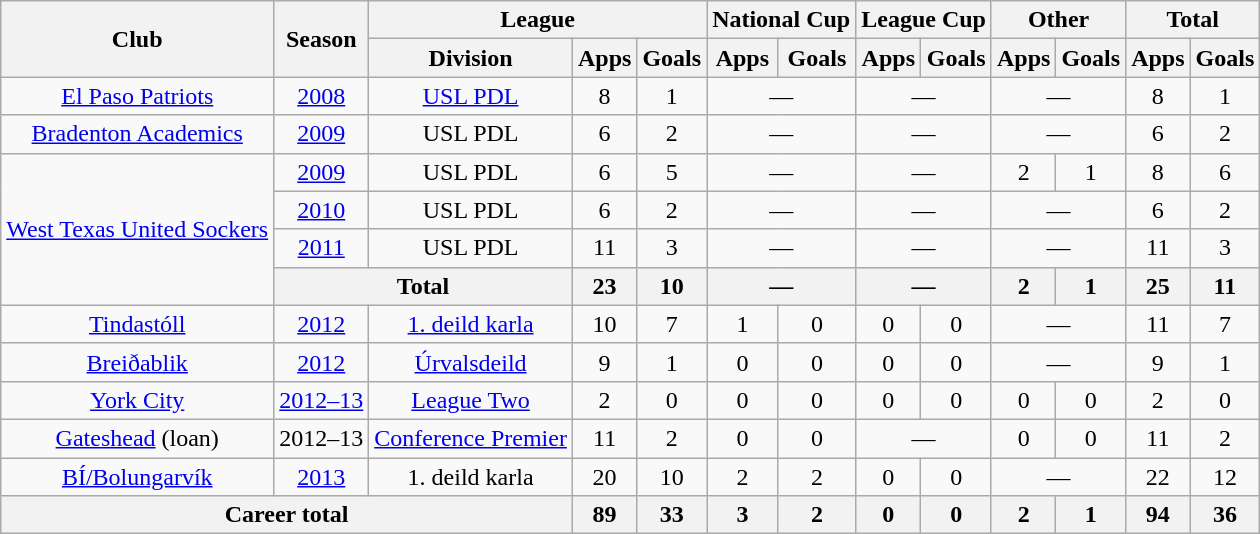<table class="wikitable" style="text-align: center;">
<tr>
<th rowspan="2">Club</th>
<th rowspan="2">Season</th>
<th colspan="3">League</th>
<th colspan="2">National Cup</th>
<th colspan="2">League Cup</th>
<th colspan="2">Other</th>
<th colspan="2">Total</th>
</tr>
<tr>
<th>Division</th>
<th>Apps</th>
<th>Goals</th>
<th>Apps</th>
<th>Goals</th>
<th>Apps</th>
<th>Goals</th>
<th>Apps</th>
<th>Goals</th>
<th>Apps</th>
<th>Goals</th>
</tr>
<tr>
<td rowspan="1"><a href='#'>El Paso Patriots</a></td>
<td><a href='#'>2008</a></td>
<td><a href='#'>USL PDL</a></td>
<td>8</td>
<td>1</td>
<td colspan="2">—</td>
<td colspan="2">—</td>
<td colspan="2">—</td>
<td>8</td>
<td>1</td>
</tr>
<tr>
<td rowspan="1"><a href='#'>Bradenton Academics</a></td>
<td><a href='#'>2009</a></td>
<td>USL PDL</td>
<td>6</td>
<td>2</td>
<td colspan="2">—</td>
<td colspan="2">—</td>
<td colspan="2">—</td>
<td>6</td>
<td>2</td>
</tr>
<tr>
<td rowspan="4"><a href='#'>West Texas United Sockers</a></td>
<td><a href='#'>2009</a></td>
<td>USL PDL</td>
<td>6</td>
<td>5</td>
<td colspan="2">—</td>
<td colspan="2">—</td>
<td>2</td>
<td>1</td>
<td>8</td>
<td>6</td>
</tr>
<tr>
<td><a href='#'>2010</a></td>
<td>USL PDL</td>
<td>6</td>
<td>2</td>
<td colspan="2">—</td>
<td colspan="2">—</td>
<td colspan="2">—</td>
<td>6</td>
<td>2</td>
</tr>
<tr>
<td><a href='#'>2011</a></td>
<td>USL PDL</td>
<td>11</td>
<td>3</td>
<td colspan="2">—</td>
<td colspan="2">—</td>
<td colspan="2">—</td>
<td>11</td>
<td>3</td>
</tr>
<tr>
<th colspan="2">Total</th>
<th>23</th>
<th>10</th>
<th colspan="2">—</th>
<th colspan="2">—</th>
<th>2</th>
<th>1</th>
<th>25</th>
<th>11</th>
</tr>
<tr>
<td rowspan="1"><a href='#'>Tindastóll</a></td>
<td><a href='#'>2012</a></td>
<td><a href='#'>1. deild karla</a></td>
<td>10</td>
<td>7</td>
<td>1</td>
<td>0</td>
<td>0</td>
<td>0</td>
<td colspan="2">—</td>
<td>11</td>
<td>7</td>
</tr>
<tr>
<td rowspan="1"><a href='#'>Breiðablik</a></td>
<td><a href='#'>2012</a></td>
<td><a href='#'>Úrvalsdeild</a></td>
<td>9</td>
<td>1</td>
<td>0</td>
<td>0</td>
<td>0</td>
<td>0</td>
<td colspan="2">—</td>
<td>9</td>
<td>1</td>
</tr>
<tr>
<td rowspan="1"><a href='#'>York City</a></td>
<td><a href='#'>2012–13</a></td>
<td><a href='#'>League Two</a></td>
<td>2</td>
<td>0</td>
<td>0</td>
<td>0</td>
<td>0</td>
<td>0</td>
<td>0</td>
<td>0</td>
<td>2</td>
<td>0</td>
</tr>
<tr>
<td rowspan="1"><a href='#'>Gateshead</a> (loan)</td>
<td>2012–13</td>
<td><a href='#'>Conference Premier</a></td>
<td>11</td>
<td>2</td>
<td>0</td>
<td>0</td>
<td colspan="2">—</td>
<td>0</td>
<td>0</td>
<td>11</td>
<td>2</td>
</tr>
<tr>
<td rowspan="1"><a href='#'>BÍ/Bolungarvík</a></td>
<td><a href='#'>2013</a></td>
<td>1. deild karla</td>
<td>20</td>
<td>10</td>
<td>2</td>
<td>2</td>
<td>0</td>
<td>0</td>
<td colspan="2">—</td>
<td>22</td>
<td>12</td>
</tr>
<tr>
<th colspan="3">Career total</th>
<th>89</th>
<th>33</th>
<th>3</th>
<th>2</th>
<th>0</th>
<th>0</th>
<th>2</th>
<th>1</th>
<th>94</th>
<th>36</th>
</tr>
</table>
